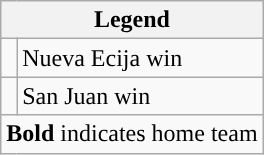<table class="wikitable">
<tr>
<th colspan="4">Legend</th>
</tr>
<tr>
<td></td>
<td>Nueva Ecija win</td>
</tr>
<tr>
<td></td>
<td>San Juan win</td>
</tr>
<tr>
<td colspan="2"><strong>Bold</strong> indicates home team</td>
</tr>
</table>
